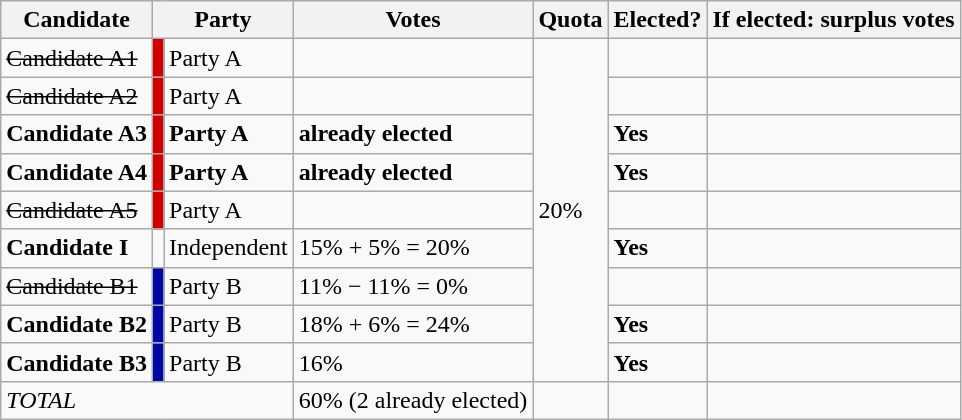<table class="wikitable">
<tr>
<th>Candidate</th>
<th colspan="2">Party</th>
<th>Votes</th>
<th>Quota</th>
<th>Elected?</th>
<th>If elected: surplus votes</th>
</tr>
<tr>
<td><s>Candidate A1</s></td>
<td style="background:#D10000"></td>
<td>Party A</td>
<td></td>
<td rowspan="9">20%</td>
<td></td>
<td></td>
</tr>
<tr>
<td><s>Candidate A2</s></td>
<td style="background:#D10000"></td>
<td>Party A</td>
<td></td>
<td></td>
<td></td>
</tr>
<tr>
<td><strong>Candidate A3</strong></td>
<td style="background:#D10000"></td>
<td><strong>Party A</strong></td>
<td><strong>already elected</strong></td>
<td><strong>Yes</strong></td>
<td></td>
</tr>
<tr>
<td><strong>Candidate A4</strong></td>
<td style="background:#D10000"></td>
<td><strong>Party A</strong></td>
<td><strong>already elected</strong></td>
<td><strong>Yes</strong></td>
<td></td>
</tr>
<tr>
<td><s>Candidate A5</s></td>
<td style="background:#D10000"></td>
<td>Party A</td>
<td></td>
<td></td>
<td></td>
</tr>
<tr>
<td><strong>Candidate I</strong></td>
<td></td>
<td>Independent</td>
<td>15% + 5% = 20%</td>
<td><strong>Yes</strong></td>
<td></td>
</tr>
<tr>
<td><s>Candidate B1</s></td>
<td style="background:#0008A5"></td>
<td>Party B</td>
<td>11% − 11% = 0%</td>
<td></td>
<td></td>
</tr>
<tr>
<td><strong>Candidate B2</strong></td>
<td style="background:#0008A5"></td>
<td>Party B</td>
<td>18% + 6% = 24%</td>
<td><strong>Yes</strong></td>
<td></td>
</tr>
<tr>
<td><strong>Candidate B3</strong></td>
<td style="background:#0008A5"></td>
<td>Party B</td>
<td>16%</td>
<td><strong>Yes</strong></td>
<td></td>
</tr>
<tr>
<td colspan="3"><em>TOTAL</em></td>
<td>60% (2 already elected)</td>
<td></td>
<td></td>
<td></td>
</tr>
</table>
